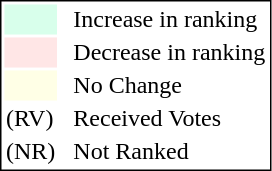<table style="border:1px solid black;">
<tr>
<td style="background:#D8FFEB; width:20px;"></td>
<td> </td>
<td>Increase in ranking</td>
</tr>
<tr>
<td style="background:#FFE6E6; width:20px;"></td>
<td> </td>
<td>Decrease in ranking</td>
</tr>
<tr>
<td style="background:#FFFFE6; width:20px;"></td>
<td> </td>
<td>No Change</td>
</tr>
<tr>
<td>(RV)</td>
<td> </td>
<td>Received Votes</td>
</tr>
<tr>
<td>(NR)</td>
<td> </td>
<td>Not Ranked</td>
</tr>
</table>
